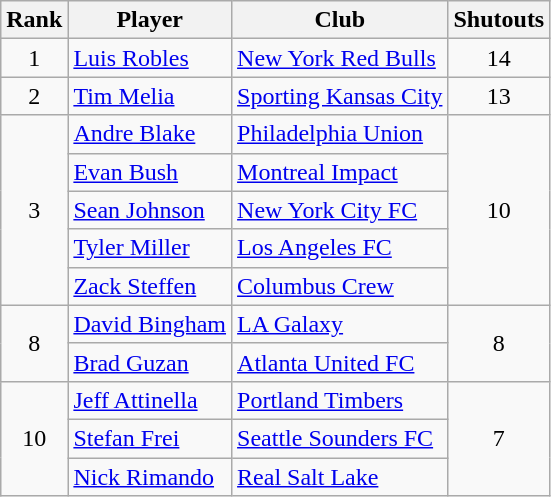<table class="wikitable" style="text-align:center">
<tr>
<th>Rank</th>
<th>Player</th>
<th>Club</th>
<th>Shutouts</th>
</tr>
<tr>
<td>1</td>
<td align="left"> <a href='#'>Luis Robles</a></td>
<td align="left"><a href='#'>New York Red Bulls</a></td>
<td>14</td>
</tr>
<tr>
<td>2</td>
<td align="left"> <a href='#'>Tim Melia</a></td>
<td align="left"><a href='#'>Sporting Kansas City</a></td>
<td>13</td>
</tr>
<tr>
<td rowspan="5">3</td>
<td align="left"> <a href='#'>Andre Blake</a></td>
<td align="left"><a href='#'>Philadelphia Union</a></td>
<td rowspan="5">10</td>
</tr>
<tr>
<td align="left"> <a href='#'>Evan Bush</a></td>
<td align="left"><a href='#'>Montreal Impact</a></td>
</tr>
<tr>
<td align="left"> <a href='#'>Sean Johnson</a></td>
<td align="left"><a href='#'>New York City FC</a></td>
</tr>
<tr>
<td align="left"> <a href='#'>Tyler Miller</a></td>
<td align="left"><a href='#'>Los Angeles FC</a></td>
</tr>
<tr>
<td align="left"> <a href='#'>Zack Steffen</a></td>
<td align="left"><a href='#'>Columbus Crew</a></td>
</tr>
<tr>
<td rowspan="2">8</td>
<td align="left"> <a href='#'>David Bingham</a></td>
<td align="left"><a href='#'>LA Galaxy</a></td>
<td rowspan="2">8</td>
</tr>
<tr>
<td align="left"> <a href='#'>Brad Guzan</a></td>
<td align="left"><a href='#'>Atlanta United FC</a></td>
</tr>
<tr>
<td rowspan="3">10</td>
<td align="left"> <a href='#'>Jeff Attinella</a></td>
<td align="left"><a href='#'>Portland Timbers</a></td>
<td rowspan="3">7</td>
</tr>
<tr>
<td align="left"> <a href='#'>Stefan Frei</a></td>
<td align="left"><a href='#'>Seattle Sounders FC</a></td>
</tr>
<tr>
<td align="left"> <a href='#'>Nick Rimando</a></td>
<td align="left"><a href='#'>Real Salt Lake</a></td>
</tr>
</table>
